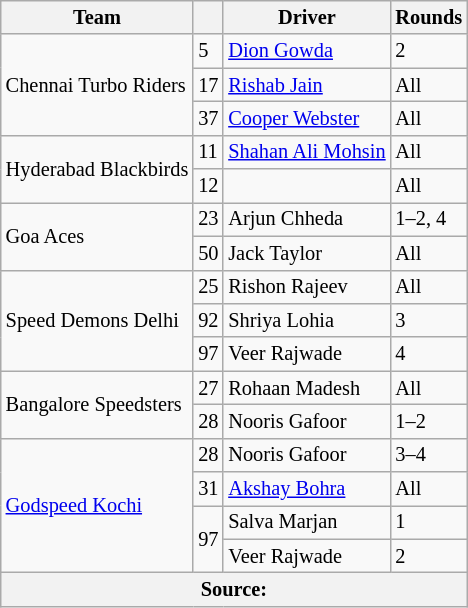<table class="wikitable" style="font-size: 85%">
<tr>
<th>Team</th>
<th></th>
<th>Driver</th>
<th>Rounds</th>
</tr>
<tr>
<td rowspan=3>Chennai Turbo Riders</td>
<td>5</td>
<td> <a href='#'>Dion Gowda</a></td>
<td>2</td>
</tr>
<tr>
<td>17</td>
<td> <a href='#'>Rishab Jain</a></td>
<td>All</td>
</tr>
<tr>
<td>37</td>
<td> <a href='#'>Cooper Webster</a></td>
<td>All</td>
</tr>
<tr>
<td rowspan=2>Hyderabad Blackbirds</td>
<td>11</td>
<td nowrap> <a href='#'>Shahan Ali Mohsin</a></td>
<td>All</td>
</tr>
<tr>
<td>12</td>
<td> </td>
<td>All</td>
</tr>
<tr>
<td rowspan=2>Goa Aces</td>
<td>23</td>
<td> Arjun Chheda</td>
<td>1–2, 4</td>
</tr>
<tr>
<td>50</td>
<td> Jack Taylor</td>
<td>All</td>
</tr>
<tr>
<td rowspan=3>Speed Demons Delhi</td>
<td>25</td>
<td> Rishon Rajeev</td>
<td>All</td>
</tr>
<tr>
<td>92</td>
<td> Shriya Lohia</td>
<td>3</td>
</tr>
<tr>
<td>97</td>
<td> Veer Rajwade</td>
<td>4</td>
</tr>
<tr>
<td rowspan=2>Bangalore Speedsters</td>
<td>27</td>
<td> Rohaan Madesh</td>
<td>All</td>
</tr>
<tr>
<td>28</td>
<td> Nooris Gafoor</td>
<td>1–2</td>
</tr>
<tr>
<td rowspan=4><a href='#'>Godspeed Kochi</a></td>
<td>28</td>
<td> Nooris Gafoor</td>
<td>3–4</td>
</tr>
<tr>
<td>31</td>
<td> <a href='#'>Akshay Bohra</a></td>
<td>All</td>
</tr>
<tr>
<td rowspan=2>97</td>
<td> Salva Marjan</td>
<td>1</td>
</tr>
<tr>
<td> Veer Rajwade</td>
<td>2</td>
</tr>
<tr>
<th colspan=4>Source:</th>
</tr>
</table>
